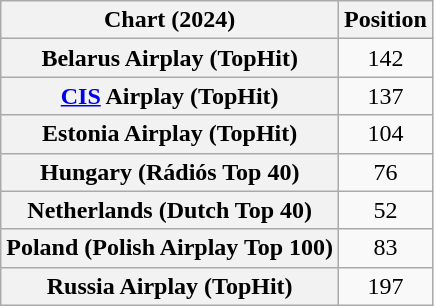<table class="wikitable plainrowheaders sortable" style="text-align:center">
<tr>
<th scope="col">Chart (2024)</th>
<th scope="col">Position</th>
</tr>
<tr>
<th scope="row">Belarus Airplay (TopHit)</th>
<td>142</td>
</tr>
<tr>
<th scope="row"><a href='#'>CIS</a> Airplay (TopHit)</th>
<td>137</td>
</tr>
<tr>
<th scope="row">Estonia Airplay (TopHit)</th>
<td>104</td>
</tr>
<tr>
<th scope="row">Hungary (Rádiós Top 40)</th>
<td>76</td>
</tr>
<tr>
<th scope="row">Netherlands (Dutch Top 40)</th>
<td>52</td>
</tr>
<tr>
<th scope="row">Poland (Polish Airplay Top 100)</th>
<td>83</td>
</tr>
<tr>
<th scope="row">Russia Airplay (TopHit)</th>
<td>197</td>
</tr>
</table>
